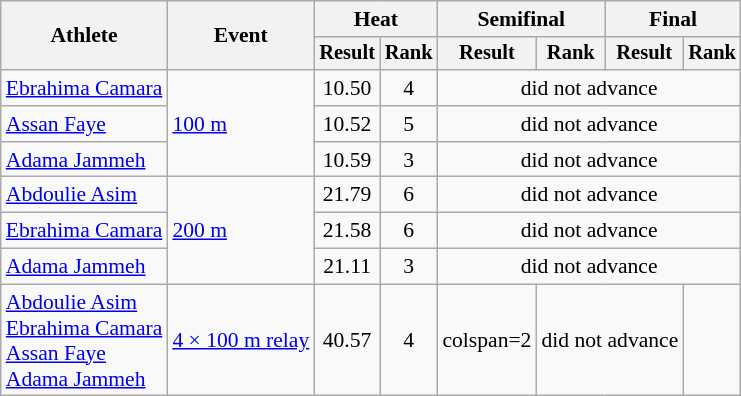<table class="wikitable" style="font-size:90%">
<tr>
<th rowspan=2>Athlete</th>
<th rowspan=2>Event</th>
<th colspan=2>Heat</th>
<th colspan=2>Semifinal</th>
<th colspan=2>Final</th>
</tr>
<tr style="font-size:95%">
<th>Result</th>
<th>Rank</th>
<th>Result</th>
<th>Rank</th>
<th>Result</th>
<th>Rank</th>
</tr>
<tr align=center>
<td align=left><a href='#'>Ebrahima Camara</a></td>
<td align=left rowspan=3><a href='#'>100 m</a></td>
<td>10.50</td>
<td>4</td>
<td colspan=4>did not advance</td>
</tr>
<tr align=center>
<td align=left><a href='#'>Assan Faye</a></td>
<td>10.52</td>
<td>5</td>
<td colspan=4>did not advance</td>
</tr>
<tr align=center>
<td align=left><a href='#'>Adama Jammeh</a></td>
<td>10.59</td>
<td>3</td>
<td colspan=4>did not advance</td>
</tr>
<tr align=center>
<td align=left><a href='#'>Abdoulie Asim</a></td>
<td align=left rowspan=3><a href='#'>200 m</a></td>
<td>21.79</td>
<td>6</td>
<td colspan=4>did not advance</td>
</tr>
<tr align=center>
<td align=left><a href='#'>Ebrahima Camara</a></td>
<td>21.58</td>
<td>6</td>
<td colspan=4>did not advance</td>
</tr>
<tr align=center>
<td align=left><a href='#'>Adama Jammeh</a></td>
<td>21.11</td>
<td>3</td>
<td colspan=4>did not advance</td>
</tr>
<tr align=center>
<td align=left><a href='#'>Abdoulie Asim</a><br><a href='#'>Ebrahima Camara</a><br><a href='#'>Assan Faye</a><br><a href='#'>Adama Jammeh</a></td>
<td align=left><a href='#'>4 × 100 m relay</a></td>
<td>40.57</td>
<td>4</td>
<td>colspan=2 </td>
<td colspan=2>did not advance</td>
</tr>
</table>
